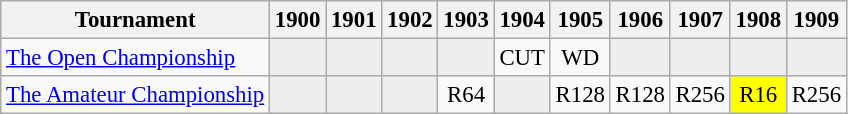<table class="wikitable" style="font-size:95%;text-align:center;">
<tr>
<th>Tournament</th>
<th>1900</th>
<th>1901</th>
<th>1902</th>
<th>1903</th>
<th>1904</th>
<th>1905</th>
<th>1906</th>
<th>1907</th>
<th>1908</th>
<th>1909</th>
</tr>
<tr>
<td align=left><a href='#'>The Open Championship</a></td>
<td style="background:#eeeeee;"></td>
<td style="background:#eeeeee;"></td>
<td style="background:#eeeeee;"></td>
<td style="background:#eeeeee;"></td>
<td>CUT</td>
<td>WD</td>
<td style="background:#eeeeee;"></td>
<td style="background:#eeeeee;"></td>
<td style="background:#eeeeee;"></td>
<td style="background:#eeeeee;"></td>
</tr>
<tr>
<td align=left><a href='#'>The Amateur Championship</a></td>
<td style="background:#eeeeee;"></td>
<td style="background:#eeeeee;"></td>
<td style="background:#eeeeee;"></td>
<td>R64</td>
<td style="background:#eeeeee;"></td>
<td>R128</td>
<td>R128</td>
<td>R256</td>
<td style="background:yellow;">R16</td>
<td>R256</td>
</tr>
</table>
